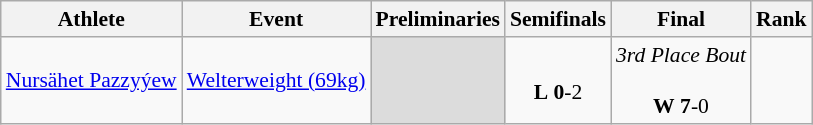<table class="wikitable" border="1" style="font-size:90%">
<tr>
<th>Athlete</th>
<th>Event</th>
<th>Preliminaries</th>
<th>Semifinals</th>
<th>Final</th>
<th>Rank</th>
</tr>
<tr>
<td><a href='#'>Nursähet Pazzyýew</a></td>
<td><a href='#'>Welterweight (69kg)</a></td>
<td align=center bgcolor=#DCDCDC></td>
<td align=center> <br> <strong>L</strong> <strong>0</strong>-2</td>
<td align=center><em>3rd Place Bout</em><br> <br> <strong>W</strong> <strong>7</strong>-0</td>
<td align=center></td>
</tr>
</table>
